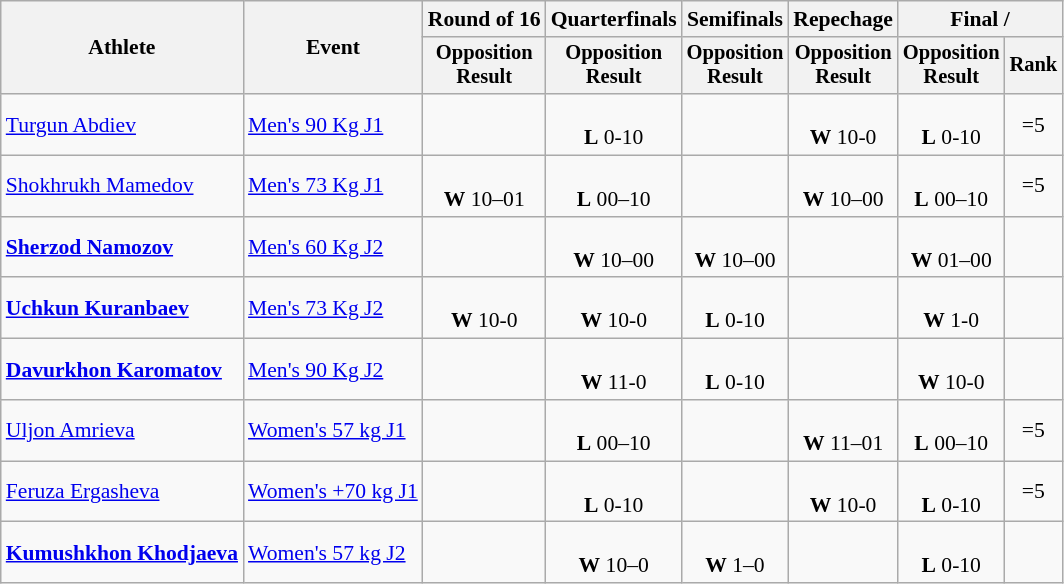<table class="wikitable" style="font-size:90%">
<tr>
<th rowspan="2">Athlete</th>
<th rowspan="2">Event</th>
<th>Round of 16</th>
<th>Quarterfinals</th>
<th>Semifinals</th>
<th>Repechage</th>
<th colspan=2>Final / </th>
</tr>
<tr style="font-size:95%">
<th>Opposition<br>Result</th>
<th>Opposition<br>Result</th>
<th>Opposition<br>Result</th>
<th>Opposition<br>Result</th>
<th>Opposition<br>Result</th>
<th>Rank</th>
</tr>
<tr align=center>
<td align=left><a href='#'>Turgun Abdiev</a></td>
<td align=left><a href='#'>Men's 90 Kg J1</a></td>
<td></td>
<td><br><strong>L</strong> 0-10</td>
<td></td>
<td><br><strong>W</strong> 10-0</td>
<td><br><strong>L</strong> 0-10</td>
<td>=5</td>
</tr>
<tr align=center>
<td align=left><a href='#'>Shokhrukh Mamedov</a></td>
<td align=left><a href='#'>Men's 73 Kg J1</a></td>
<td><br><strong>W</strong> 10–01</td>
<td><br><strong>L</strong> 00–10</td>
<td></td>
<td><br><strong>W</strong> 10–00</td>
<td><br><strong>L</strong> 00–10</td>
<td>=5</td>
</tr>
<tr align=center>
<td align=left><strong><a href='#'>Sherzod Namozov</a></strong></td>
<td align=left><a href='#'>Men's 60 Kg J2</a></td>
<td></td>
<td><br><strong>W</strong> 10–00</td>
<td><br><strong>W</strong> 10–00</td>
<td></td>
<td><br><strong>W</strong> 01–00</td>
<td></td>
</tr>
<tr align=center>
<td align=left><strong><a href='#'>Uchkun Kuranbaev</a></strong></td>
<td align=left><a href='#'>Men's 73 Kg J2</a></td>
<td><br><strong>W</strong> 10-0</td>
<td><br><strong>W</strong> 10-0</td>
<td><br><strong>L</strong> 0-10</td>
<td></td>
<td><br><strong>W</strong> 1-0</td>
<td></td>
</tr>
<tr align=center>
<td align=left><strong><a href='#'>Davurkhon Karomatov</a></strong></td>
<td align=left><a href='#'>Men's 90 Kg J2</a></td>
<td></td>
<td><br><strong>W</strong> 11-0</td>
<td><br><strong>L</strong> 0-10</td>
<td></td>
<td><br><strong>W</strong> 10-0</td>
<td></td>
</tr>
<tr align="center">
<td align="left"><a href='#'>Uljon Amrieva</a></td>
<td align="left"><a href='#'>Women's 57 kg J1</a></td>
<td></td>
<td><br><strong>L</strong> 00–10</td>
<td></td>
<td><br><strong>W</strong> 11–01</td>
<td><br><strong>L</strong> 00–10</td>
<td>=5</td>
</tr>
<tr align=center>
<td align=left><a href='#'>Feruza Ergasheva</a></td>
<td align=left><a href='#'>Women's +70 kg J1</a></td>
<td></td>
<td><br><strong>L</strong> 0-10</td>
<td></td>
<td><br><strong>W</strong> 10-0</td>
<td><br><strong>L</strong> 0-10</td>
<td>=5</td>
</tr>
<tr align=center>
<td align=left><strong><a href='#'>Kumushkhon Khodjaeva</a></strong></td>
<td align=left><a href='#'>Women's 57 kg J2</a></td>
<td></td>
<td><br><strong>W</strong> 10–0</td>
<td><br><strong>W</strong> 1–0</td>
<td></td>
<td><br><strong>L</strong> 0-10</td>
<td></td>
</tr>
</table>
